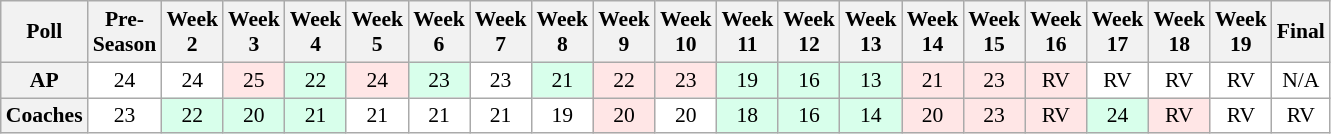<table class="wikitable" style="white-space:nowrap;font-size:90%">
<tr>
<th>Poll</th>
<th>Pre-<br>Season</th>
<th>Week<br>2</th>
<th>Week<br>3</th>
<th>Week<br>4</th>
<th>Week<br>5</th>
<th>Week<br>6</th>
<th>Week<br>7</th>
<th>Week<br>8</th>
<th>Week<br>9</th>
<th>Week<br>10</th>
<th>Week<br>11</th>
<th>Week<br>12</th>
<th>Week<br>13</th>
<th>Week<br>14</th>
<th>Week<br>15</th>
<th>Week<br>16</th>
<th>Week<br>17</th>
<th>Week<br>18</th>
<th>Week<br>19</th>
<th>Final</th>
</tr>
<tr style="text-align:center;">
<th>AP</th>
<td style="background:#FFF;">24</td>
<td style="background:#FFF;">24</td>
<td style="background:#FFE6E6;">25</td>
<td style="background:#D8FFEB;">22</td>
<td style="background:#FFE6E6;">24</td>
<td style="background:#D8FFEB;">23</td>
<td style="background:#FFF;">23</td>
<td style="background:#D8FFEB;">21</td>
<td style="background:#FFE6E6;">22</td>
<td style="background:#FFE6E6;">23</td>
<td style="background:#D8FFEB;">19</td>
<td style="background:#D8FFEB;">16</td>
<td style="background:#D8FFEB;">13</td>
<td style="background:#FFE6E6;">21</td>
<td style="background:#FFE6E6;">23</td>
<td style="background:#FFE6E6;">RV</td>
<td style="background:#FFF;">RV</td>
<td style="background:#FFF;">RV</td>
<td style="background:#FFF;">RV</td>
<td style="background:#FFF;">N/A</td>
</tr>
<tr style="text-align:center;">
<th>Coaches</th>
<td style="background:#FFF;">23</td>
<td style="background:#D8FFEB;">22</td>
<td style="background:#D8FFEB;">20</td>
<td style="background:#D8FFEB;">21</td>
<td style="background:#FFF;">21</td>
<td style="background:#FFF;">21</td>
<td style="background:#FFF;">21</td>
<td style="background:#FFF;">19</td>
<td style="background:#FFE6E6;">20</td>
<td style="background:#FFF;">20</td>
<td style="background:#D8FFEB;">18</td>
<td style="background:#D8FFEB;">16</td>
<td style="background:#D8FFEB;">14</td>
<td style="background:#FFE6E6;">20</td>
<td style="background:#FFE6E6;">23</td>
<td style="background:#FFE6E6;">RV</td>
<td style="background:#D8FFEB;">24</td>
<td style="background:#FFE6E6;">RV</td>
<td style="background:#FFF;">RV</td>
<td style="background:#FFF;">RV</td>
</tr>
</table>
